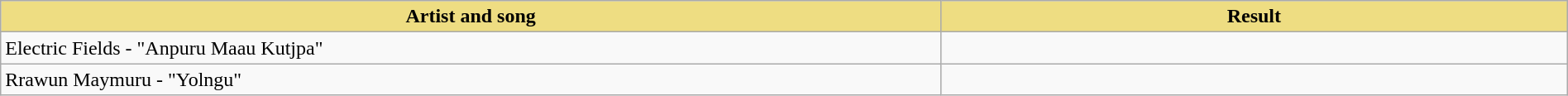<table class="wikitable" width=100%>
<tr>
<th style="width:15%;background:#EEDD82;">Artist and song</th>
<th style="width:10%;background:#EEDD82;">Result</th>
</tr>
<tr>
<td>Electric Fields - "Anpuru Maau Kutjpa"</td>
<td></td>
</tr>
<tr>
<td>Rrawun Maymuru - "Yolngu"</td>
<td></td>
</tr>
</table>
